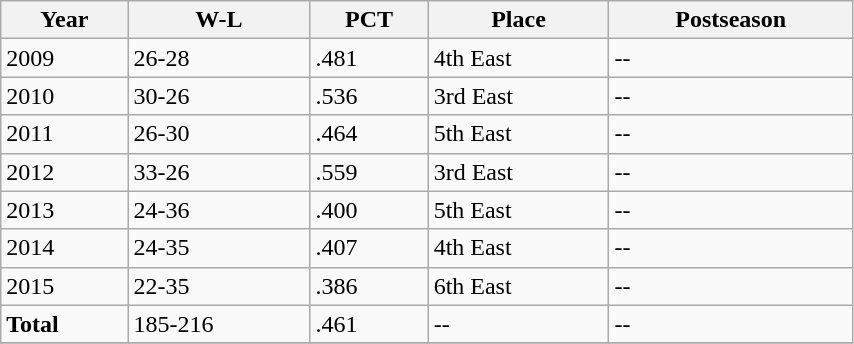<table class="wikitable" width="45%">
<tr>
<th>Year</th>
<th>W-L</th>
<th>PCT</th>
<th>Place</th>
<th>Postseason</th>
</tr>
<tr>
<td>2009</td>
<td>26-28</td>
<td>.481</td>
<td>4th East</td>
<td>--</td>
</tr>
<tr>
<td>2010</td>
<td>30-26</td>
<td>.536</td>
<td>3rd East</td>
<td>--</td>
</tr>
<tr>
<td>2011</td>
<td>26-30</td>
<td>.464</td>
<td>5th East</td>
<td>--</td>
</tr>
<tr>
<td>2012</td>
<td>33-26</td>
<td>.559</td>
<td>3rd East</td>
<td>--</td>
</tr>
<tr>
<td>2013</td>
<td>24-36</td>
<td>.400</td>
<td>5th East</td>
<td>--</td>
</tr>
<tr>
<td>2014</td>
<td>24-35</td>
<td>.407</td>
<td>4th East</td>
<td>--</td>
</tr>
<tr>
<td>2015</td>
<td>22-35</td>
<td>.386</td>
<td>6th East</td>
<td>--</td>
</tr>
<tr>
<td><strong>Total</strong></td>
<td>185-216</td>
<td>.461</td>
<td>--</td>
<td>--</td>
</tr>
<tr>
</tr>
</table>
